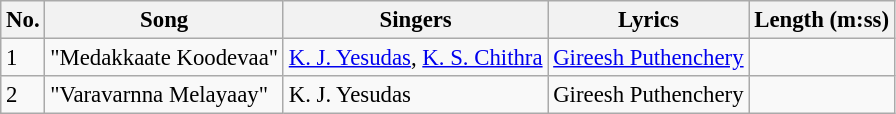<table class="wikitable" style="font-size:95%;">
<tr>
<th>No.</th>
<th>Song</th>
<th>Singers</th>
<th>Lyrics</th>
<th>Length (m:ss)</th>
</tr>
<tr>
<td>1</td>
<td>"Medakkaate Koodevaa"</td>
<td><a href='#'>K. J. Yesudas</a>, <a href='#'>K. S. Chithra</a></td>
<td><a href='#'>Gireesh Puthenchery</a></td>
<td></td>
</tr>
<tr>
<td>2</td>
<td>"Varavarnna Melayaay"</td>
<td>K. J. Yesudas</td>
<td>Gireesh Puthenchery</td>
<td></td>
</tr>
</table>
